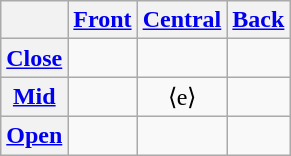<table class="wikitable" style="text-align:center">
<tr>
<th></th>
<th><a href='#'>Front</a></th>
<th><a href='#'>Central</a></th>
<th><a href='#'>Back</a></th>
</tr>
<tr style="text-align: center;">
<th><a href='#'>Close</a></th>
<td></td>
<td></td>
<td></td>
</tr>
<tr style="text-align: center;">
<th><a href='#'>Mid</a></th>
<td></td>
<td> ⟨e⟩</td>
<td></td>
</tr>
<tr style="text-align: center;">
<th><a href='#'>Open</a></th>
<td></td>
<td></td>
<td></td>
</tr>
</table>
